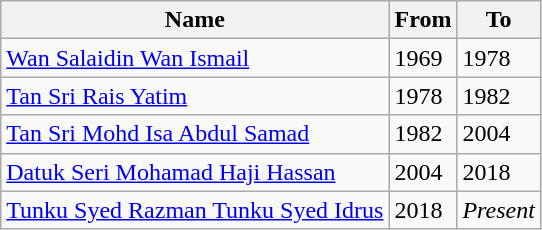<table class="wikitable">
<tr>
<th>Name</th>
<th>From</th>
<th>To</th>
</tr>
<tr>
<td><a href='#'>Wan Salaidin Wan Ismail</a></td>
<td>1969</td>
<td>1978</td>
</tr>
<tr>
<td><a href='#'>Tan Sri Rais Yatim</a></td>
<td>1978</td>
<td>1982</td>
</tr>
<tr>
<td><a href='#'>Tan Sri Mohd Isa Abdul Samad</a></td>
<td>1982</td>
<td>2004</td>
</tr>
<tr>
<td><a href='#'>Datuk Seri Mohamad Haji Hassan</a></td>
<td>2004</td>
<td>2018</td>
</tr>
<tr>
<td><a href='#'>Tunku Syed Razman Tunku Syed Idrus</a></td>
<td>2018</td>
<td><em>Present</em></td>
</tr>
</table>
